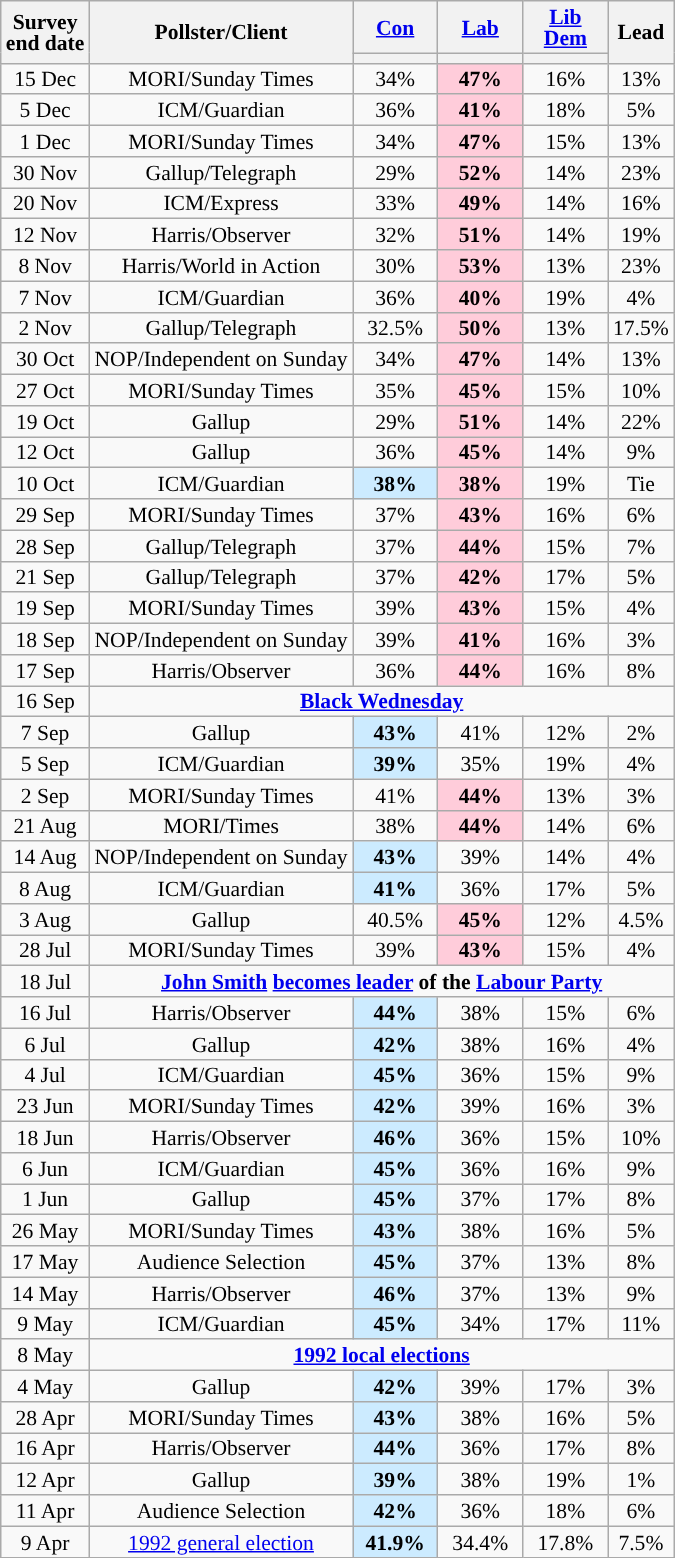<table class="wikitable sortable mw-datatable" style="text-align:center;font-size:90%;line-height:14px;">
<tr>
<th rowspan="2">Survey<br>end date</th>
<th rowspan="2">Pollster/Client</th>
<th class="unsortable" style="width:50px;"><a href='#'>Con</a></th>
<th class="unsortable" style="width:50px;"><a href='#'>Lab</a></th>
<th class="unsortable" style="width:50px;"><a href='#'>Lib Dem</a></th>
<th rowspan="2">Lead</th>
</tr>
<tr>
<th style="background:"></th>
<th style="background:"></th>
<th style="background:"></th>
</tr>
<tr>
<td>15 Dec</td>
<td>MORI/Sunday Times</td>
<td>34%</td>
<td style="background:#FFCCDA;"><strong>47%</strong></td>
<td>16%</td>
<td style="background:">13%</td>
</tr>
<tr>
<td>5 Dec</td>
<td>ICM/Guardian</td>
<td>36%</td>
<td style="background:#FFCCDA;"><strong>41%</strong></td>
<td>18%</td>
<td style="background:">5%</td>
</tr>
<tr>
<td>1 Dec</td>
<td>MORI/Sunday Times</td>
<td>34%</td>
<td style="background:#FFCCDA;"><strong>47%</strong></td>
<td>15%</td>
<td style="background:">13%</td>
</tr>
<tr>
<td>30 Nov</td>
<td>Gallup/Telegraph</td>
<td>29%</td>
<td style="background:#FFCCDA;"><strong>52%</strong></td>
<td>14%</td>
<td style="background:">23%</td>
</tr>
<tr>
<td>20 Nov</td>
<td>ICM/Express</td>
<td>33%</td>
<td style="background:#FFCCDA;"><strong>49%</strong></td>
<td>14%</td>
<td style="background:">16%</td>
</tr>
<tr>
<td>12 Nov</td>
<td>Harris/Observer</td>
<td>32%</td>
<td style="background:#FFCCDA;"><strong>51%</strong></td>
<td>14%</td>
<td style="background:">19%</td>
</tr>
<tr>
<td>8 Nov</td>
<td>Harris/World in Action</td>
<td>30%</td>
<td style="background:#FFCCDA;"><strong>53%</strong></td>
<td>13%</td>
<td style="background:">23%</td>
</tr>
<tr>
<td>7 Nov</td>
<td>ICM/Guardian</td>
<td>36%</td>
<td style="background:#FFCCDA;"><strong>40%</strong></td>
<td>19%</td>
<td style="background:">4%</td>
</tr>
<tr>
<td>2 Nov</td>
<td>Gallup/Telegraph</td>
<td>32.5%</td>
<td style="background:#FFCCDA;"><strong>50%</strong></td>
<td>13%</td>
<td style="background:">17.5%</td>
</tr>
<tr>
<td>30 Oct</td>
<td>NOP/Independent on Sunday</td>
<td>34%</td>
<td style="background:#FFCCDA;"><strong>47%</strong></td>
<td>14%</td>
<td style="background:">13%</td>
</tr>
<tr>
<td>27 Oct</td>
<td>MORI/Sunday Times</td>
<td>35%</td>
<td style="background:#FFCCDA;"><strong>45%</strong></td>
<td>15%</td>
<td style="background:">10%</td>
</tr>
<tr>
<td>19 Oct</td>
<td>Gallup</td>
<td>29%</td>
<td style="background:#FFCCDA;"><strong>51%</strong></td>
<td>14%</td>
<td style="background:">22%</td>
</tr>
<tr>
<td>12 Oct</td>
<td>Gallup</td>
<td>36%</td>
<td style="background:#FFCCDA;"><strong>45%</strong></td>
<td>14%</td>
<td style="background:">9%</td>
</tr>
<tr>
<td>10 Oct</td>
<td>ICM/Guardian</td>
<td style="background:#CCEBFF;"><strong>38%</strong></td>
<td style="background:#FFCCDA;"><strong>38%</strong></td>
<td>19%</td>
<td>Tie</td>
</tr>
<tr>
<td>29 Sep</td>
<td>MORI/Sunday Times</td>
<td>37%</td>
<td style="background:#FFCCDA;"><strong>43%</strong></td>
<td>16%</td>
<td style="background:">6%</td>
</tr>
<tr>
<td>28 Sep</td>
<td>Gallup/Telegraph</td>
<td>37%</td>
<td style="background:#FFCCDA;"><strong>44%</strong></td>
<td>15%</td>
<td style="background:">7%</td>
</tr>
<tr>
<td>21 Sep</td>
<td>Gallup/Telegraph</td>
<td>37%</td>
<td style="background:#FFCCDA;"><strong>42%</strong></td>
<td>17%</td>
<td style="background:">5%</td>
</tr>
<tr>
<td>19 Sep</td>
<td>MORI/Sunday Times</td>
<td>39%</td>
<td style="background:#FFCCDA;"><strong>43%</strong></td>
<td>15%</td>
<td style="background:">4%</td>
</tr>
<tr>
<td>18 Sep</td>
<td>NOP/Independent on Sunday</td>
<td>39%</td>
<td style="background:#FFCCDA;"><strong>41%</strong></td>
<td>16%</td>
<td style="background:">3%</td>
</tr>
<tr>
<td>17 Sep</td>
<td>Harris/Observer</td>
<td>36%</td>
<td style="background:#FFCCDA;"><strong>44%</strong></td>
<td>16%</td>
<td style="background:">8%</td>
</tr>
<tr>
<td>16 Sep</td>
<td colspan="5"><strong><a href='#'>Black Wednesday</a></strong></td>
</tr>
<tr>
<td>7 Sep</td>
<td>Gallup</td>
<td style="background:#CCEBFF;"><strong>43%</strong></td>
<td>41%</td>
<td>12%</td>
<td style="background:">2%</td>
</tr>
<tr>
<td>5 Sep</td>
<td>ICM/Guardian</td>
<td style="background:#CCEBFF;"><strong>39%</strong></td>
<td>35%</td>
<td>19%</td>
<td style="background:">4%</td>
</tr>
<tr>
<td>2 Sep</td>
<td>MORI/Sunday Times</td>
<td>41%</td>
<td style="background:#FFCCDA;"><strong>44%</strong></td>
<td>13%</td>
<td style="background:">3%</td>
</tr>
<tr>
<td>21 Aug</td>
<td>MORI/Times</td>
<td>38%</td>
<td style="background:#FFCCDA;"><strong>44%</strong></td>
<td>14%</td>
<td style="background:">6%</td>
</tr>
<tr>
<td>14 Aug</td>
<td>NOP/Independent on Sunday</td>
<td style="background:#CCEBFF;"><strong>43%</strong></td>
<td>39%</td>
<td>14%</td>
<td style="background:">4%</td>
</tr>
<tr>
<td>8 Aug</td>
<td>ICM/Guardian</td>
<td style="background:#CCEBFF;"><strong>41%</strong></td>
<td>36%</td>
<td>17%</td>
<td style="background:">5%</td>
</tr>
<tr>
<td>3 Aug</td>
<td>Gallup</td>
<td>40.5%</td>
<td style="background:#FFCCDA;"><strong>45%</strong></td>
<td>12%</td>
<td style="background:">4.5%</td>
</tr>
<tr>
<td>28 Jul</td>
<td>MORI/Sunday Times</td>
<td>39%</td>
<td style="background:#FFCCDA;"><strong>43%</strong></td>
<td>15%</td>
<td style="background:">4%</td>
</tr>
<tr>
<td data-sort-value="1992-07-18">18 Jul</td>
<td colspan="5" style="font-weight:bold;"><a href='#'>John Smith</a> <a href='#'>becomes leader</a> of the <a href='#'>Labour Party</a></td>
</tr>
<tr>
<td>16 Jul</td>
<td>Harris/Observer</td>
<td style="background:#CCEBFF;"><strong>44%</strong></td>
<td>38%</td>
<td>15%</td>
<td style="background:">6%</td>
</tr>
<tr>
<td>6 Jul</td>
<td>Gallup</td>
<td style="background:#CCEBFF;"><strong>42%</strong></td>
<td>38%</td>
<td>16%</td>
<td style="background:">4%</td>
</tr>
<tr>
<td>4 Jul</td>
<td>ICM/Guardian</td>
<td style="background:#CCEBFF;"><strong>45%</strong></td>
<td>36%</td>
<td>15%</td>
<td style="background:">9%</td>
</tr>
<tr>
<td>23 Jun</td>
<td>MORI/Sunday Times</td>
<td style="background:#CCEBFF;"><strong>42%</strong></td>
<td>39%</td>
<td>16%</td>
<td style="background:">3%</td>
</tr>
<tr>
<td>18 Jun</td>
<td>Harris/Observer</td>
<td style="background:#CCEBFF;"><strong>46%</strong></td>
<td>36%</td>
<td>15%</td>
<td style="background:">10%</td>
</tr>
<tr>
<td>6 Jun</td>
<td>ICM/Guardian</td>
<td style="background:#CCEBFF;"><strong>45%</strong></td>
<td>36%</td>
<td>16%</td>
<td style="background:">9%</td>
</tr>
<tr>
<td>1 Jun</td>
<td>Gallup</td>
<td style="background:#CCEBFF;"><strong>45%</strong></td>
<td>37%</td>
<td>17%</td>
<td style="background:">8%</td>
</tr>
<tr>
<td>26 May</td>
<td>MORI/Sunday Times</td>
<td style="background:#CCEBFF;"><strong>43%</strong></td>
<td>38%</td>
<td>16%</td>
<td style="background:">5%</td>
</tr>
<tr>
<td>17 May</td>
<td>Audience Selection</td>
<td style="background:#CCEBFF;"><strong>45%</strong></td>
<td>37%</td>
<td>13%</td>
<td style="background:">8%</td>
</tr>
<tr>
<td>14 May</td>
<td>Harris/Observer</td>
<td style="background:#CCEBFF;"><strong>46%</strong></td>
<td>37%</td>
<td>13%</td>
<td style="background:">9%</td>
</tr>
<tr>
<td>9 May</td>
<td>ICM/Guardian</td>
<td style="background:#CCEBFF;"><strong>45%</strong></td>
<td>34%</td>
<td>17%</td>
<td style="background:">11%</td>
</tr>
<tr>
<td>8 May</td>
<td colspan="5"><a href='#'><strong>1992 local elections</strong></a></td>
</tr>
<tr>
<td>4 May</td>
<td>Gallup</td>
<td style="background:#CCEBFF;"><strong>42%</strong></td>
<td>39%</td>
<td>17%</td>
<td style="background:">3%</td>
</tr>
<tr>
<td>28 Apr</td>
<td>MORI/Sunday Times</td>
<td style="background:#CCEBFF;"><strong>43%</strong></td>
<td>38%</td>
<td>16%</td>
<td style="background:">5%</td>
</tr>
<tr>
<td>16 Apr</td>
<td>Harris/Observer</td>
<td style="background:#CCEBFF;"><strong>44%</strong></td>
<td>36%</td>
<td>17%</td>
<td style="background:">8%</td>
</tr>
<tr>
<td>12 Apr</td>
<td>Gallup</td>
<td style="background:#CCEBFF;"><strong>39%</strong></td>
<td>38%</td>
<td>19%</td>
<td style="background:">1%</td>
</tr>
<tr>
<td>11 Apr</td>
<td>Audience Selection</td>
<td style="background:#CCEBFF;"><strong>42%</strong></td>
<td>36%</td>
<td>18%</td>
<td style="background:">6%</td>
</tr>
<tr>
<td>9 Apr</td>
<td><a href='#'>1992 general election</a></td>
<td style="background:#CCEBFF;"><strong>41.9%</strong></td>
<td>34.4%</td>
<td>17.8%</td>
<td style="background:">7.5%</td>
</tr>
</table>
